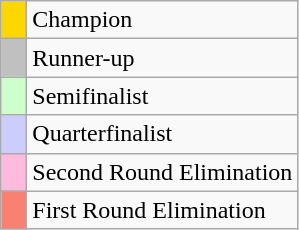<table class="wikitable">
<tr>
<td width=10px bgcolor="gold"></td>
<td>Champion</td>
</tr>
<tr>
<td width=10px bgcolor="silver"></td>
<td>Runner-up</td>
</tr>
<tr>
<td width=10px bgcolor="#ccffcc"></td>
<td>Semifinalist</td>
</tr>
<tr>
<td width=10px bgcolor="#ccccff"></td>
<td>Quarterfinalist</td>
</tr>
<tr>
<td width=10px bgcolor="#fbd"></td>
<td>Second Round Elimination</td>
</tr>
<tr>
<td width=10px bgcolor="#fa8072"></td>
<td>First Round Elimination</td>
</tr>
</table>
